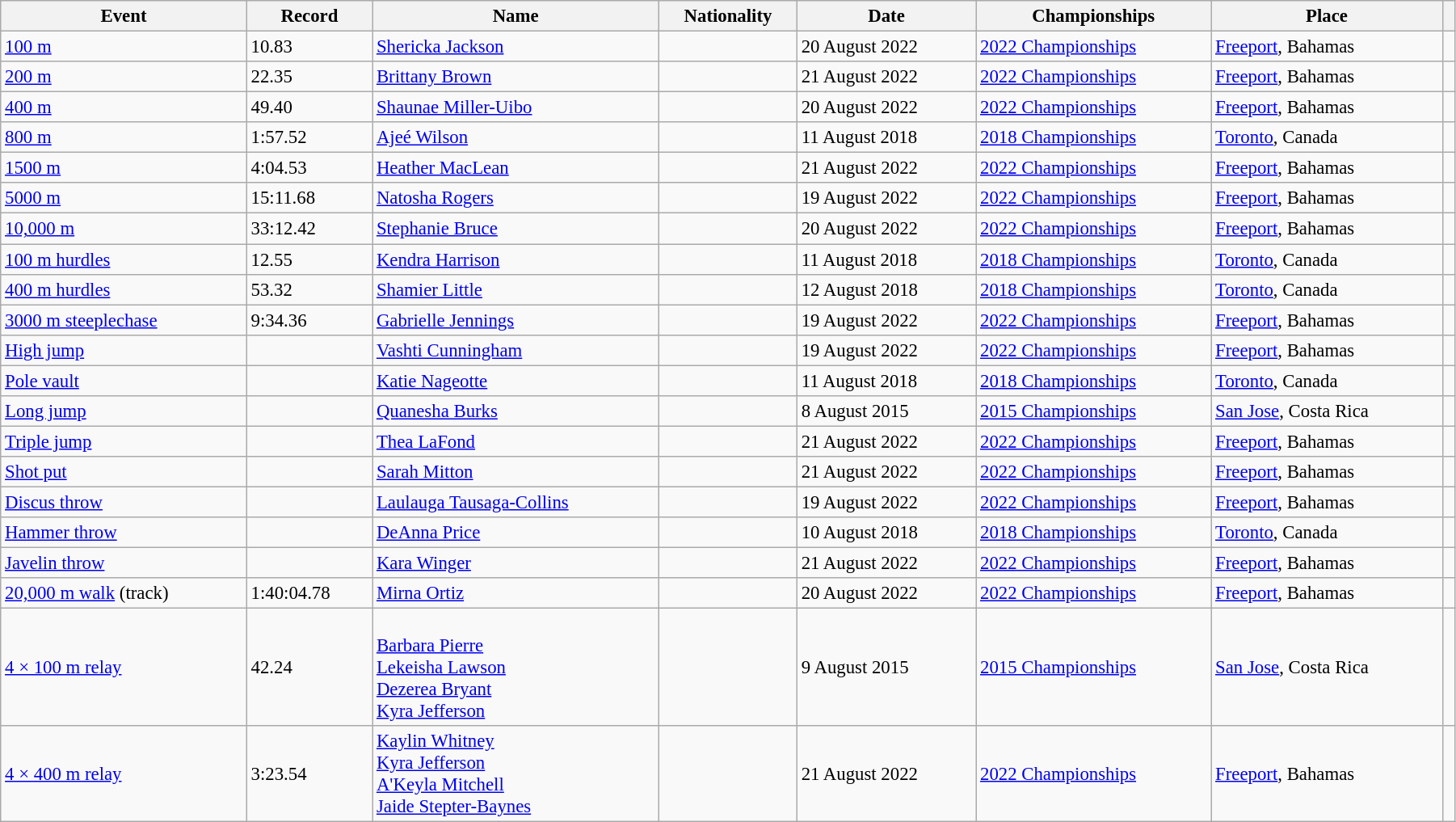<table class="wikitable" style="font-size:95%; width: 95%">
<tr>
<th>Event</th>
<th>Record</th>
<th>Name</th>
<th>Nationality</th>
<th>Date</th>
<th>Championships</th>
<th>Place</th>
<th></th>
</tr>
<tr>
<td><a href='#'>100 m</a></td>
<td>10.83 </td>
<td><a href='#'>Shericka Jackson</a></td>
<td></td>
<td>20 August 2022</td>
<td><a href='#'>2022 Championships</a></td>
<td><a href='#'>Freeport</a>, Bahamas</td>
<td></td>
</tr>
<tr>
<td><a href='#'>200 m</a></td>
<td>22.35 </td>
<td><a href='#'>Brittany Brown</a></td>
<td></td>
<td>21 August 2022</td>
<td><a href='#'>2022 Championships</a></td>
<td><a href='#'>Freeport</a>, Bahamas</td>
<td></td>
</tr>
<tr>
<td><a href='#'>400 m</a></td>
<td>49.40</td>
<td><a href='#'>Shaunae Miller-Uibo</a></td>
<td></td>
<td>20 August 2022</td>
<td><a href='#'>2022 Championships</a></td>
<td><a href='#'>Freeport</a>, Bahamas</td>
<td></td>
</tr>
<tr>
<td><a href='#'>800 m</a></td>
<td>1:57.52</td>
<td><a href='#'>Ajeé Wilson</a></td>
<td></td>
<td>11 August 2018</td>
<td><a href='#'>2018 Championships</a></td>
<td><a href='#'>Toronto</a>, Canada</td>
<td></td>
</tr>
<tr>
<td><a href='#'>1500 m</a></td>
<td>4:04.53</td>
<td><a href='#'>Heather MacLean</a></td>
<td></td>
<td>21 August 2022</td>
<td><a href='#'>2022 Championships</a></td>
<td><a href='#'>Freeport</a>, Bahamas</td>
<td></td>
</tr>
<tr>
<td><a href='#'>5000 m</a></td>
<td>15:11.68</td>
<td><a href='#'>Natosha Rogers</a></td>
<td></td>
<td>19 August 2022</td>
<td><a href='#'>2022 Championships</a></td>
<td><a href='#'>Freeport</a>, Bahamas</td>
<td></td>
</tr>
<tr>
<td><a href='#'>10,000 m</a></td>
<td>33:12.42</td>
<td><a href='#'>Stephanie Bruce</a></td>
<td></td>
<td>20 August 2022</td>
<td><a href='#'>2022 Championships</a></td>
<td><a href='#'>Freeport</a>, Bahamas</td>
<td></td>
</tr>
<tr>
<td><a href='#'>100 m hurdles</a></td>
<td>12.55 </td>
<td><a href='#'>Kendra Harrison</a></td>
<td></td>
<td>11 August 2018</td>
<td><a href='#'>2018 Championships</a></td>
<td><a href='#'>Toronto</a>, Canada</td>
<td></td>
</tr>
<tr>
<td><a href='#'>400 m hurdles</a></td>
<td>53.32</td>
<td><a href='#'>Shamier Little</a></td>
<td></td>
<td>12 August 2018</td>
<td><a href='#'>2018 Championships</a></td>
<td><a href='#'>Toronto</a>, Canada</td>
<td></td>
</tr>
<tr>
<td><a href='#'>3000 m steeplechase</a></td>
<td>9:34.36</td>
<td><a href='#'>Gabrielle Jennings</a></td>
<td></td>
<td>19 August 2022</td>
<td><a href='#'>2022 Championships</a></td>
<td><a href='#'>Freeport</a>, Bahamas</td>
<td></td>
</tr>
<tr>
<td><a href='#'>High jump</a></td>
<td></td>
<td><a href='#'>Vashti Cunningham</a></td>
<td></td>
<td>19 August 2022</td>
<td><a href='#'>2022 Championships</a></td>
<td><a href='#'>Freeport</a>, Bahamas</td>
<td></td>
</tr>
<tr>
<td><a href='#'>Pole vault</a></td>
<td></td>
<td><a href='#'>Katie Nageotte</a></td>
<td></td>
<td>11 August 2018</td>
<td><a href='#'>2018 Championships</a></td>
<td><a href='#'>Toronto</a>, Canada</td>
<td></td>
</tr>
<tr>
<td><a href='#'>Long jump</a></td>
<td> </td>
<td><a href='#'>Quanesha Burks</a></td>
<td></td>
<td>8 August 2015</td>
<td><a href='#'>2015 Championships</a></td>
<td><a href='#'>San Jose</a>, Costa Rica</td>
<td></td>
</tr>
<tr>
<td><a href='#'>Triple jump</a></td>
<td> </td>
<td><a href='#'>Thea LaFond</a></td>
<td></td>
<td>21 August 2022</td>
<td><a href='#'>2022 Championships</a></td>
<td><a href='#'>Freeport</a>, Bahamas</td>
<td></td>
</tr>
<tr>
<td><a href='#'>Shot put</a></td>
<td></td>
<td><a href='#'>Sarah Mitton</a></td>
<td></td>
<td>21 August 2022</td>
<td><a href='#'>2022 Championships</a></td>
<td><a href='#'>Freeport</a>, Bahamas</td>
<td></td>
</tr>
<tr>
<td><a href='#'>Discus throw</a></td>
<td></td>
<td><a href='#'>Laulauga Tausaga-Collins</a></td>
<td></td>
<td>19 August 2022</td>
<td><a href='#'>2022 Championships</a></td>
<td><a href='#'>Freeport</a>, Bahamas</td>
<td></td>
</tr>
<tr>
<td><a href='#'>Hammer throw</a></td>
<td></td>
<td><a href='#'>DeAnna Price</a></td>
<td></td>
<td>10 August 2018</td>
<td><a href='#'>2018 Championships</a></td>
<td><a href='#'>Toronto</a>, Canada</td>
<td></td>
</tr>
<tr>
<td><a href='#'>Javelin throw</a></td>
<td></td>
<td><a href='#'>Kara Winger</a></td>
<td></td>
<td>21 August 2022</td>
<td><a href='#'>2022 Championships</a></td>
<td><a href='#'>Freeport</a>, Bahamas</td>
<td></td>
</tr>
<tr>
<td><a href='#'>20,000 m walk</a> (track)</td>
<td>1:40:04.78</td>
<td><a href='#'>Mirna Ortiz</a></td>
<td></td>
<td>20 August 2022</td>
<td><a href='#'>2022 Championships</a></td>
<td><a href='#'>Freeport</a>, Bahamas</td>
<td></td>
</tr>
<tr>
<td><a href='#'>4 × 100 m relay</a></td>
<td>42.24</td>
<td><br><a href='#'>Barbara Pierre</a><br><a href='#'>Lekeisha Lawson</a><br><a href='#'>Dezerea Bryant</a><br><a href='#'>Kyra Jefferson</a></td>
<td></td>
<td>9 August 2015</td>
<td><a href='#'>2015 Championships</a></td>
<td><a href='#'>San Jose</a>, Costa Rica</td>
<td></td>
</tr>
<tr>
<td><a href='#'>4 × 400 m relay</a></td>
<td>3:23.54</td>
<td><a href='#'>Kaylin Whitney</a><br><a href='#'>Kyra Jefferson</a><br><a href='#'>A'Keyla Mitchell</a><br><a href='#'>Jaide Stepter-Baynes</a></td>
<td></td>
<td>21 August 2022</td>
<td><a href='#'>2022 Championships</a></td>
<td><a href='#'>Freeport</a>, Bahamas</td>
<td></td>
</tr>
</table>
